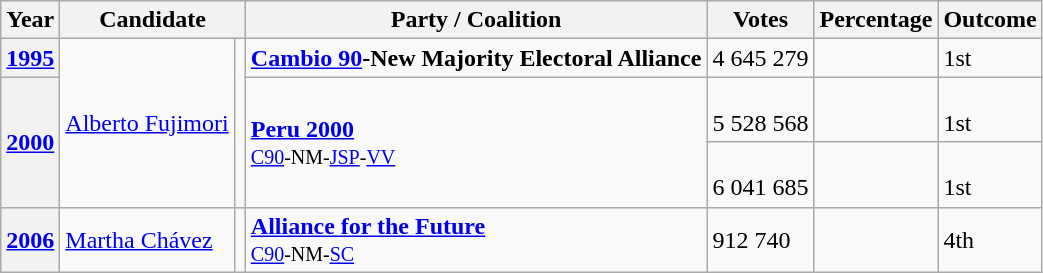<table class="wikitable">
<tr>
<th>Year</th>
<th colspan="2">Candidate</th>
<th>Party / Coalition</th>
<th>Votes</th>
<th>Percentage</th>
<th>Outcome</th>
</tr>
<tr>
<th><a href='#'>1995</a></th>
<td rowspan="3"><a href='#'>Alberto Fujimori</a></td>
<td rowspan="3"></td>
<td><strong><a href='#'>Cambio 90</a>-New Majority Electoral Alliance</strong></td>
<td>4 645 279</td>
<td></td>
<td>1st</td>
</tr>
<tr>
<th rowspan="2"><a href='#'>2000</a></th>
<td rowspan="2"><strong><a href='#'>Peru 2000</a></strong><br><small><a href='#'>C90</a>-NM-<a href='#'>JSP</a>-<a href='#'>VV</a></small></td>
<td><br>5 528 568</td>
<td></td>
<td><br>1st</td>
</tr>
<tr>
<td><br>6 041 685</td>
<td></td>
<td><br>1st</td>
</tr>
<tr>
<th><a href='#'>2006</a></th>
<td><a href='#'>Martha Chávez</a></td>
<td></td>
<td><strong><a href='#'>Alliance for the Future</a></strong><br><small><a href='#'>C90</a>-NM-<a href='#'>SC</a></small></td>
<td>912 740</td>
<td></td>
<td>4th</td>
</tr>
</table>
